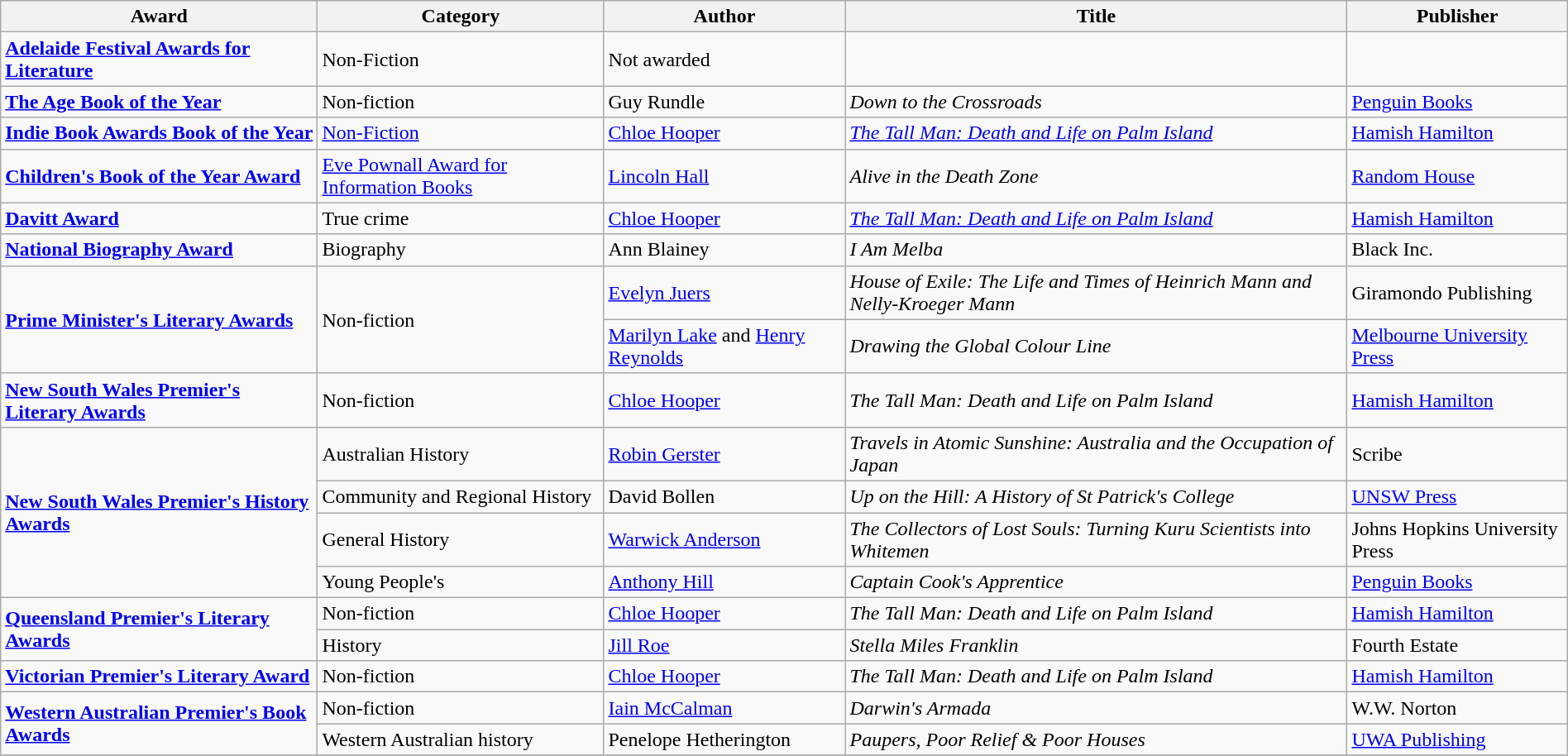<table class="wikitable" width=100%>
<tr>
<th>Award</th>
<th>Category</th>
<th>Author</th>
<th>Title</th>
<th>Publisher</th>
</tr>
<tr>
<td><strong><a href='#'>Adelaide Festival Awards for Literature</a></strong></td>
<td>Non-Fiction</td>
<td>Not awarded</td>
<td></td>
</tr>
<tr>
<td><strong><a href='#'>The Age Book of the Year</a></strong></td>
<td>Non-fiction</td>
<td>Guy Rundle</td>
<td><em>Down to the Crossroads</em></td>
<td><a href='#'>Penguin Books</a></td>
</tr>
<tr>
<td><strong><a href='#'>Indie Book Awards Book of the Year</a></strong></td>
<td><a href='#'>Non-Fiction</a></td>
<td><a href='#'>Chloe Hooper</a></td>
<td><em><a href='#'>The Tall Man: Death and Life on Palm Island</a></em></td>
<td><a href='#'>Hamish Hamilton</a></td>
</tr>
<tr>
<td><strong><a href='#'>Children's Book of the Year Award</a></strong></td>
<td><a href='#'>Eve Pownall Award for Information Books</a></td>
<td><a href='#'>Lincoln Hall</a></td>
<td><em>Alive in the Death Zone</em></td>
<td><a href='#'>Random House</a></td>
</tr>
<tr>
<td><strong><a href='#'>Davitt Award</a></strong></td>
<td>True crime</td>
<td><a href='#'>Chloe Hooper</a></td>
<td><em><a href='#'>The Tall Man: Death and Life on Palm Island</a></em></td>
<td><a href='#'>Hamish Hamilton</a></td>
</tr>
<tr>
<td><strong><a href='#'>National Biography Award</a></strong></td>
<td>Biography</td>
<td>Ann Blainey</td>
<td><em>I Am Melba</em></td>
<td>Black Inc.</td>
</tr>
<tr>
<td rowspan=2><strong><a href='#'>Prime Minister's Literary Awards</a></strong></td>
<td rowspan=2>Non-fiction</td>
<td><a href='#'>Evelyn Juers</a></td>
<td><em>House of Exile: The Life and Times of Heinrich Mann and Nelly-Kroeger Mann</em></td>
<td>Giramondo Publishing</td>
</tr>
<tr>
<td><a href='#'>Marilyn Lake</a> and <a href='#'>Henry Reynolds</a></td>
<td><em>Drawing the Global Colour Line</em></td>
<td><a href='#'>Melbourne University Press</a></td>
</tr>
<tr>
<td><strong><a href='#'>New South Wales Premier's Literary Awards</a></strong></td>
<td>Non-fiction</td>
<td><a href='#'>Chloe Hooper</a></td>
<td><em>The Tall Man: Death and Life on Palm Island</em></td>
<td><a href='#'>Hamish Hamilton</a></td>
</tr>
<tr>
<td rowspan=4><strong><a href='#'>New South Wales Premier's History Awards</a></strong></td>
<td>Australian History</td>
<td><a href='#'>Robin Gerster</a></td>
<td><em>Travels in Atomic Sunshine: Australia and the Occupation of Japan</em></td>
<td>Scribe</td>
</tr>
<tr>
<td>Community and Regional History</td>
<td>David Bollen</td>
<td><em>Up on the Hill: A History of St Patrick's College</em></td>
<td><a href='#'>UNSW Press</a></td>
</tr>
<tr>
<td>General History</td>
<td><a href='#'>Warwick Anderson</a></td>
<td><em>The Collectors of Lost Souls: Turning Kuru Scientists into Whitemen</em></td>
<td>Johns Hopkins University Press</td>
</tr>
<tr>
<td>Young People's</td>
<td><a href='#'>Anthony Hill</a></td>
<td><em>Captain Cook's Apprentice</em></td>
<td><a href='#'>Penguin Books</a></td>
</tr>
<tr>
<td rowspan=2><strong><a href='#'>Queensland Premier's Literary Awards</a></strong></td>
<td>Non-fiction</td>
<td><a href='#'>Chloe Hooper</a></td>
<td><em>The Tall Man: Death and Life on Palm Island</em></td>
<td><a href='#'>Hamish Hamilton</a></td>
</tr>
<tr>
<td>History</td>
<td><a href='#'>Jill Roe</a></td>
<td><em>Stella Miles Franklin</em></td>
<td>Fourth Estate</td>
</tr>
<tr>
<td><strong><a href='#'>Victorian Premier's Literary Award</a></strong></td>
<td>Non-fiction</td>
<td><a href='#'>Chloe Hooper</a></td>
<td><em>The Tall Man: Death and Life on Palm Island</em></td>
<td><a href='#'>Hamish Hamilton</a></td>
</tr>
<tr>
<td rowspan=2><strong><a href='#'>Western Australian Premier's Book Awards</a></strong></td>
<td>Non-fiction</td>
<td><a href='#'>Iain McCalman</a></td>
<td><em>Darwin's Armada</em></td>
<td>W.W. Norton</td>
</tr>
<tr>
<td>Western Australian history</td>
<td>Penelope Hetherington</td>
<td><em>Paupers, Poor Relief & Poor Houses</em></td>
<td><a href='#'>UWA Publishing</a></td>
</tr>
<tr>
</tr>
</table>
